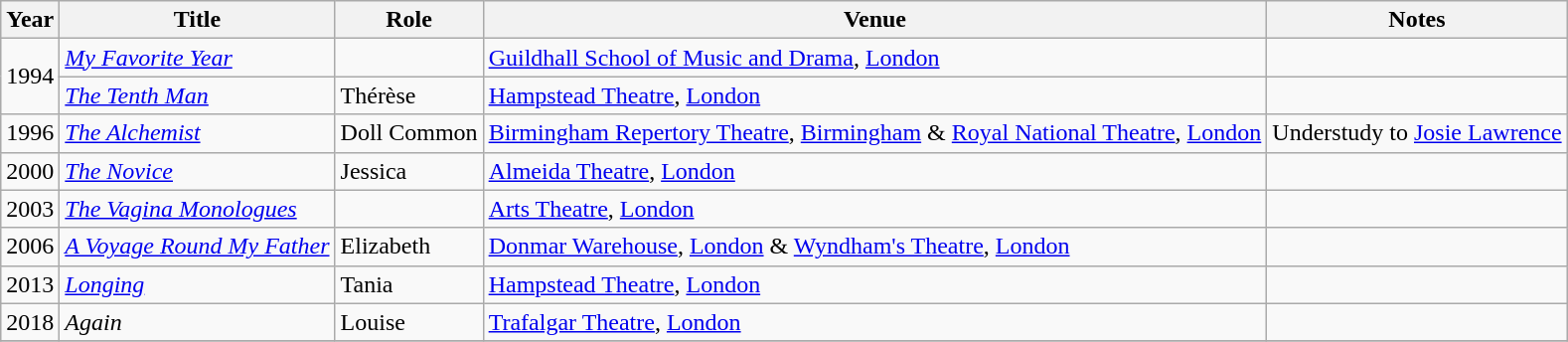<table class="wikitable">
<tr>
<th>Year</th>
<th>Title</th>
<th>Role</th>
<th>Venue</th>
<th>Notes</th>
</tr>
<tr>
<td rowspan="2">1994</td>
<td><em><a href='#'>My Favorite Year</a></em></td>
<td></td>
<td><a href='#'>Guildhall School of Music and Drama</a>, <a href='#'>London</a></td>
<td></td>
</tr>
<tr>
<td><em><a href='#'>The Tenth Man</a></em></td>
<td>Thérèse</td>
<td><a href='#'>Hampstead Theatre</a>, <a href='#'>London</a></td>
<td></td>
</tr>
<tr>
<td>1996</td>
<td><em><a href='#'>The Alchemist</a></em></td>
<td>Doll Common</td>
<td><a href='#'>Birmingham Repertory Theatre</a>, <a href='#'>Birmingham</a> & <a href='#'>Royal National Theatre</a>, <a href='#'>London</a></td>
<td>Understudy to <a href='#'>Josie Lawrence</a></td>
</tr>
<tr>
<td>2000</td>
<td><em><a href='#'>The Novice</a></em></td>
<td>Jessica</td>
<td><a href='#'>Almeida Theatre</a>, <a href='#'>London</a></td>
<td></td>
</tr>
<tr>
<td>2003</td>
<td><em><a href='#'>The Vagina Monologues</a></em></td>
<td></td>
<td><a href='#'>Arts Theatre</a>, <a href='#'>London</a></td>
<td></td>
</tr>
<tr>
<td>2006</td>
<td><em><a href='#'>A Voyage Round My Father</a></em></td>
<td>Elizabeth</td>
<td><a href='#'>Donmar Warehouse</a>, <a href='#'>London</a> & <a href='#'>Wyndham's Theatre</a>, <a href='#'>London</a></td>
<td></td>
</tr>
<tr>
<td>2013</td>
<td><em><a href='#'>Longing</a></em></td>
<td>Tania</td>
<td><a href='#'>Hampstead Theatre</a>, <a href='#'>London</a></td>
<td></td>
</tr>
<tr>
<td>2018</td>
<td><em>Again</em></td>
<td>Louise</td>
<td><a href='#'>Trafalgar Theatre</a>, <a href='#'>London</a></td>
<td></td>
</tr>
<tr>
</tr>
</table>
